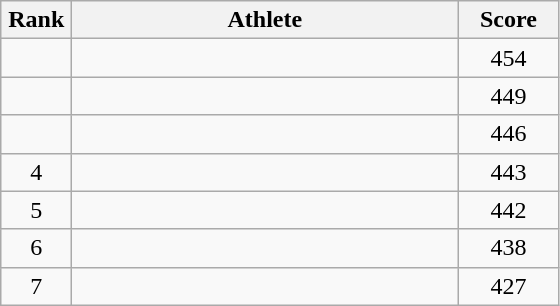<table class=wikitable style="text-align:center">
<tr>
<th width=40>Rank</th>
<th width=250>Athlete</th>
<th width=60>Score</th>
</tr>
<tr>
<td></td>
<td align=left></td>
<td>454</td>
</tr>
<tr>
<td></td>
<td align=left></td>
<td>449</td>
</tr>
<tr>
<td></td>
<td align=left></td>
<td>446</td>
</tr>
<tr>
<td>4</td>
<td align=left></td>
<td>443</td>
</tr>
<tr>
<td>5</td>
<td align=left></td>
<td>442</td>
</tr>
<tr>
<td>6</td>
<td align=left></td>
<td>438</td>
</tr>
<tr>
<td>7</td>
<td align=left></td>
<td>427</td>
</tr>
</table>
